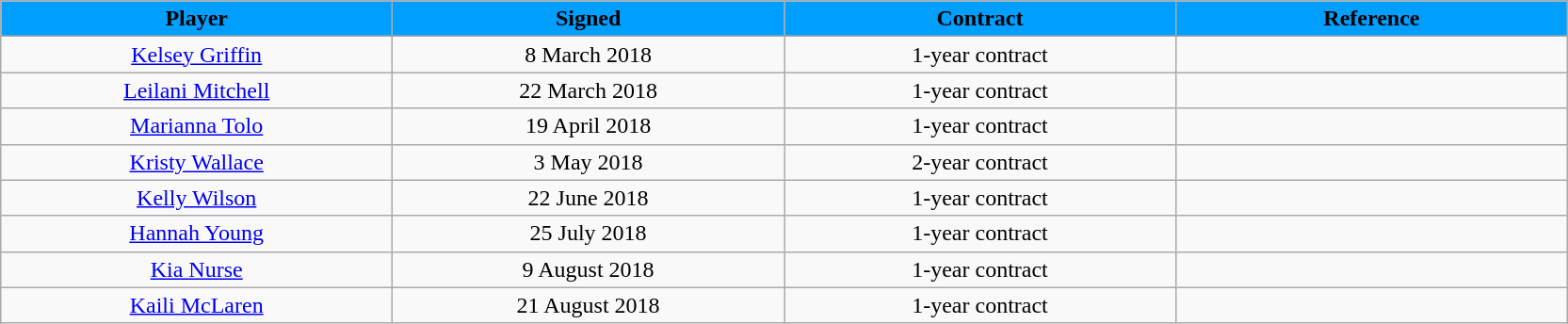<table class="wikitable sortable">
<tr>
<th style="background: #009FFF" width="10%"><span>Player</span></th>
<th style="background: #009FFF" width="10%"><span>Signed</span></th>
<th style="background: #009FFF" width="10%"><span>Contract</span></th>
<th style="background: #009FFF" width="10%"><span>Reference</span></th>
</tr>
<tr style="text-align: center">
<td><a href='#'>Kelsey Griffin</a></td>
<td>8 March 2018</td>
<td>1-year contract</td>
<td></td>
</tr>
<tr style="text-align: center">
<td><a href='#'>Leilani Mitchell</a></td>
<td>22 March 2018</td>
<td>1-year contract</td>
<td></td>
</tr>
<tr style="text-align: center">
<td><a href='#'>Marianna Tolo</a></td>
<td>19 April 2018</td>
<td>1-year contract</td>
<td></td>
</tr>
<tr style="text-align: center">
<td><a href='#'>Kristy Wallace</a></td>
<td>3 May 2018</td>
<td>2-year contract</td>
<td></td>
</tr>
<tr style="text-align: center">
<td><a href='#'>Kelly Wilson</a></td>
<td>22 June 2018</td>
<td>1-year contract</td>
<td></td>
</tr>
<tr style="text-align: center">
<td><a href='#'>Hannah Young</a></td>
<td>25 July 2018</td>
<td>1-year contract</td>
<td></td>
</tr>
<tr style="text-align: center">
<td><a href='#'>Kia Nurse</a></td>
<td>9 August 2018</td>
<td>1-year contract</td>
<td></td>
</tr>
<tr style="text-align: center">
<td><a href='#'>Kaili McLaren</a></td>
<td>21 August 2018</td>
<td>1-year contract</td>
<td></td>
</tr>
</table>
